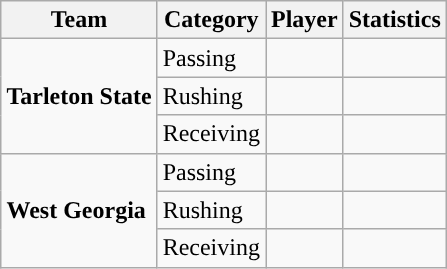<table class="wikitable" style="float: right;">
<tr>
<th>Team</th>
<th>Category</th>
<th>Player</th>
<th>Statistics</th>
</tr>
<tr>
<td rowspan=3><strong>Tarleton State</strong></td>
<td>Passing</td>
<td></td>
<td></td>
</tr>
<tr>
<td>Rushing</td>
<td></td>
<td></td>
</tr>
<tr>
<td>Receiving</td>
<td></td>
<td></td>
</tr>
<tr>
<td rowspan=3><strong>West Georgia</strong></td>
<td>Passing</td>
<td></td>
<td></td>
</tr>
<tr>
<td>Rushing</td>
<td></td>
<td></td>
</tr>
<tr>
<td>Receiving</td>
<td></td>
<td></td>
</tr>
</table>
